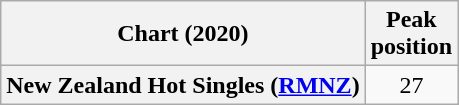<table class="wikitable sortable plainrowheaders" style="text-align:center">
<tr>
<th scope="col">Chart (2020)</th>
<th scope="col">Peak<br>position</th>
</tr>
<tr>
<th scope="row">New Zealand Hot Singles (<a href='#'>RMNZ</a>)</th>
<td>27</td>
</tr>
</table>
